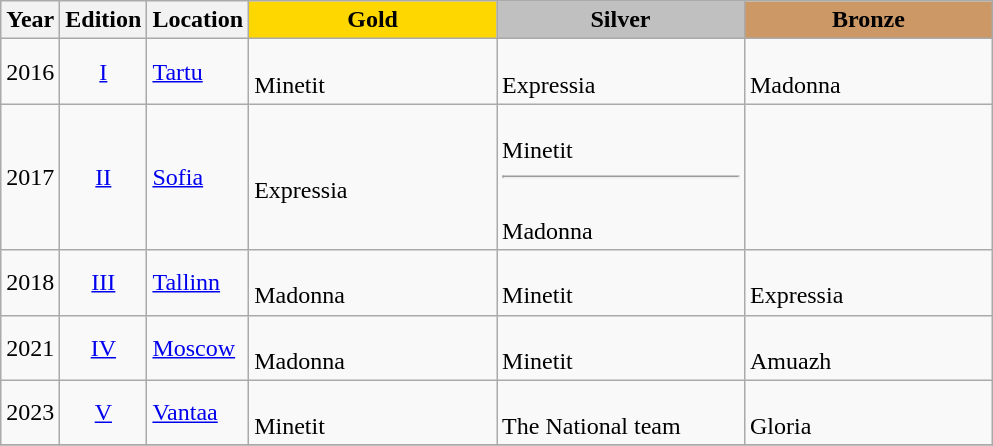<table class="wikitable">
<tr>
<th>Year</th>
<th>Edition</th>
<th>Location</th>
<td align="center" bgcolor="gold" width=25%><strong>Gold</strong></td>
<td align="center" bgcolor="silver" width=25%><strong>Silver</strong></td>
<td align="center" bgcolor="cc9966" width=25%><strong>Bronze</strong></td>
</tr>
<tr>
<td>2016</td>
<td align=center><a href='#'>I</a></td>
<td> <a href='#'>Tartu</a></td>
<td><br>Minetit</td>
<td><br>Expressia</td>
<td><br>Madonna</td>
</tr>
<tr>
<td>2017</td>
<td align=center><a href='#'>II</a></td>
<td> <a href='#'>Sofia</a></td>
<td><br>Expressia</td>
<td><br>Minetit<hr><br>Madonna</td>
<td></td>
</tr>
<tr>
<td>2018</td>
<td align=center><a href='#'>III</a></td>
<td> <a href='#'>Tallinn</a></td>
<td><br>Madonna</td>
<td><br>Minetit</td>
<td><br>Expressia</td>
</tr>
<tr>
<td>2021</td>
<td align=center><a href='#'>IV</a></td>
<td> <a href='#'>Moscow</a></td>
<td><br>Madonna</td>
<td><br>Minetit</td>
<td><br>Amuazh</td>
</tr>
<tr>
<td>2023</td>
<td align=center><a href='#'>V</a></td>
<td> <a href='#'>Vantaa</a></td>
<td><br>Minetit</td>
<td><br>The National team</td>
<td><br>Gloria</td>
</tr>
<tr>
</tr>
</table>
